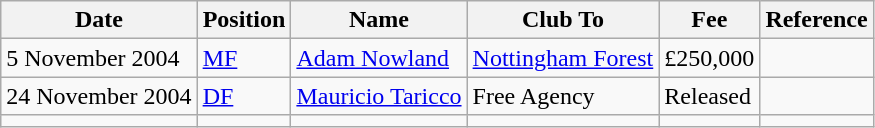<table class="wikitable">
<tr>
<th>Date</th>
<th>Position</th>
<th>Name</th>
<th>Club To</th>
<th>Fee</th>
<th>Reference</th>
</tr>
<tr>
<td>5 November 2004</td>
<td><a href='#'>MF</a></td>
<td><a href='#'>Adam Nowland</a></td>
<td><a href='#'>Nottingham Forest</a></td>
<td>£250,000</td>
<td></td>
</tr>
<tr>
<td>24 November 2004</td>
<td><a href='#'>DF</a></td>
<td><a href='#'>Mauricio Taricco</a></td>
<td>Free Agency</td>
<td>Released</td>
<td></td>
</tr>
<tr>
<td></td>
<td></td>
<td></td>
<td></td>
<td></td>
<td></td>
</tr>
</table>
